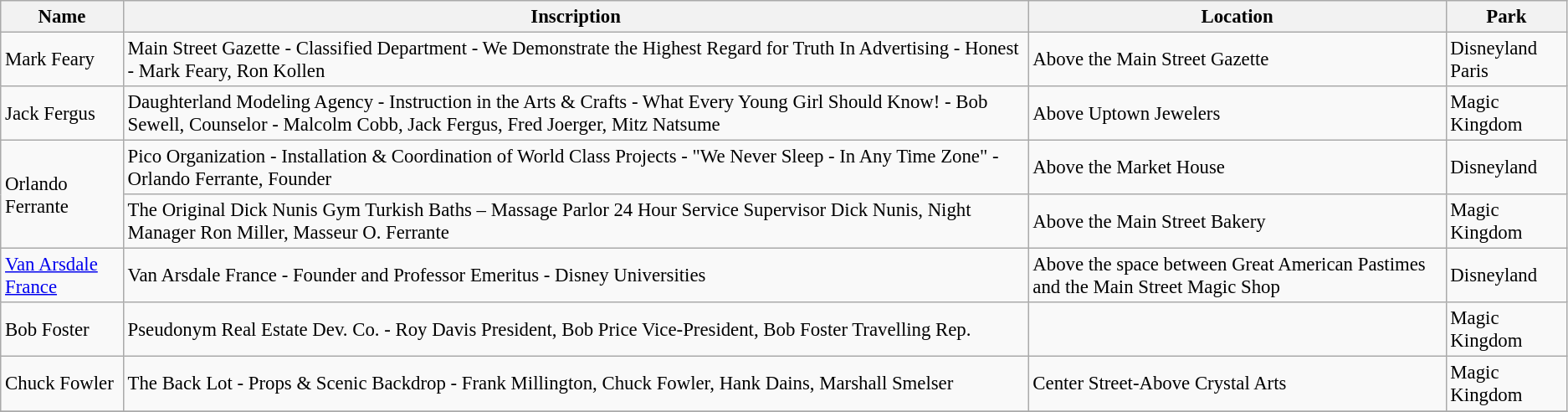<table class="wikitable" style="font-size: 95%">
<tr>
<th>Name</th>
<th>Inscription</th>
<th>Location</th>
<th>Park</th>
</tr>
<tr>
<td>Mark Feary</td>
<td>Main Street Gazette - Classified Department - We Demonstrate the Highest Regard for Truth In Advertising - Honest - Mark Feary, Ron Kollen</td>
<td>Above the Main Street Gazette</td>
<td>Disneyland Paris</td>
</tr>
<tr>
<td>Jack Fergus</td>
<td>Daughterland Modeling Agency - Instruction in the Arts & Crafts - What Every Young Girl Should Know! - Bob Sewell, Counselor - Malcolm Cobb, Jack Fergus, Fred Joerger, Mitz Natsume</td>
<td>Above Uptown Jewelers</td>
<td>Magic Kingdom</td>
</tr>
<tr>
<td rowspan="2">Orlando Ferrante</td>
<td>Pico Organization - Installation & Coordination of World Class Projects - "We Never Sleep - In Any Time Zone" - Orlando Ferrante, Founder</td>
<td>Above the Market House</td>
<td>Disneyland</td>
</tr>
<tr>
<td>The Original Dick Nunis Gym Turkish Baths – Massage Parlor 24 Hour Service Supervisor Dick Nunis, Night Manager Ron Miller, Masseur O. Ferrante</td>
<td>Above the Main Street Bakery</td>
<td>Magic Kingdom</td>
</tr>
<tr>
<td><a href='#'>Van Arsdale France</a></td>
<td>Van Arsdale France - Founder and Professor Emeritus - Disney Universities</td>
<td>Above the space between Great American Pastimes and the Main Street Magic Shop</td>
<td>Disneyland</td>
</tr>
<tr>
<td>Bob Foster</td>
<td>Pseudonym Real Estate Dev. Co. - Roy Davis President, Bob Price Vice-President, Bob Foster Travelling Rep.</td>
<td></td>
<td>Magic Kingdom</td>
</tr>
<tr>
<td>Chuck Fowler</td>
<td>The Back Lot - Props & Scenic Backdrop - Frank Millington, Chuck Fowler, Hank Dains, Marshall Smelser</td>
<td>Center Street-Above Crystal Arts</td>
<td>Magic Kingdom</td>
</tr>
<tr>
</tr>
</table>
